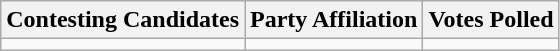<table class="wikitable sortable">
<tr>
<th>Contesting Candidates</th>
<th>Party Affiliation</th>
<th>Votes Polled</th>
</tr>
<tr>
<td></td>
<td></td>
<td></td>
</tr>
</table>
